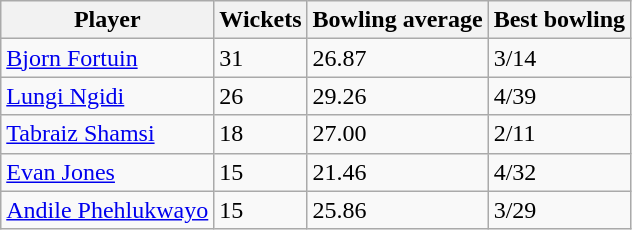<table class="wikitable">
<tr>
<th>Player</th>
<th>Wickets</th>
<th>Bowling average</th>
<th>Best bowling</th>
</tr>
<tr>
<td><a href='#'>Bjorn Fortuin</a></td>
<td>31</td>
<td>26.87</td>
<td>3/14</td>
</tr>
<tr>
<td><a href='#'>Lungi Ngidi</a></td>
<td>26</td>
<td>29.26</td>
<td>4/39</td>
</tr>
<tr>
<td><a href='#'>Tabraiz Shamsi</a></td>
<td>18</td>
<td>27.00</td>
<td>2/11</td>
</tr>
<tr>
<td><a href='#'>Evan Jones</a></td>
<td>15</td>
<td>21.46</td>
<td>4/32</td>
</tr>
<tr>
<td><a href='#'>Andile Phehlukwayo</a></td>
<td>15</td>
<td>25.86</td>
<td>3/29</td>
</tr>
</table>
